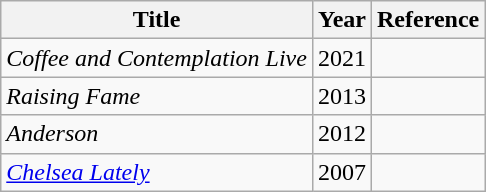<table class="wikitable">
<tr>
<th>Title</th>
<th>Year</th>
<th>Reference</th>
</tr>
<tr>
<td><em>Coffee and Contemplation Live</em></td>
<td>2021</td>
<td></td>
</tr>
<tr>
<td><em>Raising Fame</em></td>
<td>2013</td>
<td></td>
</tr>
<tr>
<td><em>Anderson</em></td>
<td>2012</td>
<td></td>
</tr>
<tr>
<td><em><a href='#'>Chelsea Lately</a></em></td>
<td>2007</td>
<td></td>
</tr>
</table>
